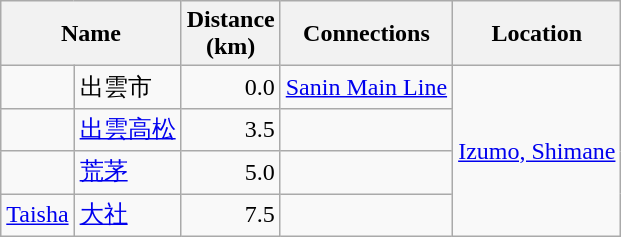<table class="wikitable">
<tr>
<th colspan="2">Name</th>
<th>Distance<br>(km)</th>
<th>Connections</th>
<th>Location</th>
</tr>
<tr>
<td></td>
<td>出雲市</td>
<td style="text-align:right">0.0</td>
<td><a href='#'>Sanin Main Line</a></td>
<td rowspan="4"><a href='#'>Izumo, Shimane</a></td>
</tr>
<tr>
<td></td>
<td><a href='#'>出雲高松</a></td>
<td style="text-align:right">3.5</td>
<td> </td>
</tr>
<tr>
<td></td>
<td><a href='#'>荒茅</a></td>
<td style="text-align:right">5.0</td>
<td> </td>
</tr>
<tr>
<td><a href='#'>Taisha</a></td>
<td><a href='#'>大社</a></td>
<td style="text-align:right">7.5</td>
<td> </td>
</tr>
</table>
